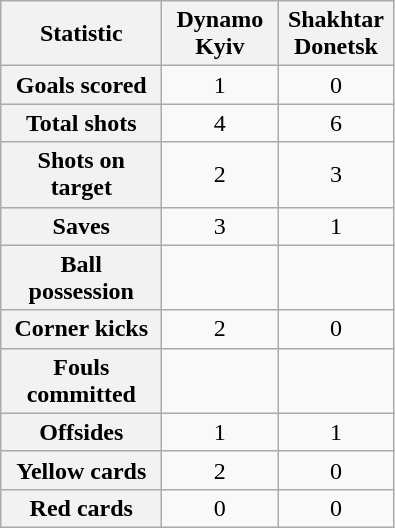<table class="wikitable plainrowheaders" style="text-align:center">
<tr>
<th scope="col" style="width:100px">Statistic</th>
<th scope="col" style="width:70px">Dynamo Kyiv</th>
<th scope="col" style="width:70px">Shakhtar Donetsk</th>
</tr>
<tr>
<th scope=row>Goals scored</th>
<td>1</td>
<td>0</td>
</tr>
<tr>
<th scope=row>Total shots</th>
<td>4</td>
<td>6</td>
</tr>
<tr>
<th scope=row>Shots on target</th>
<td>2</td>
<td>3</td>
</tr>
<tr>
<th scope=row>Saves</th>
<td>3</td>
<td>1</td>
</tr>
<tr>
<th scope=row>Ball possession</th>
<td></td>
<td></td>
</tr>
<tr>
<th scope=row>Corner kicks</th>
<td>2</td>
<td>0</td>
</tr>
<tr>
<th scope=row>Fouls committed</th>
<td></td>
<td></td>
</tr>
<tr>
<th scope=row>Offsides</th>
<td>1</td>
<td>1</td>
</tr>
<tr>
<th scope=row>Yellow cards</th>
<td>2</td>
<td>0</td>
</tr>
<tr>
<th scope=row>Red cards</th>
<td>0</td>
<td>0</td>
</tr>
</table>
